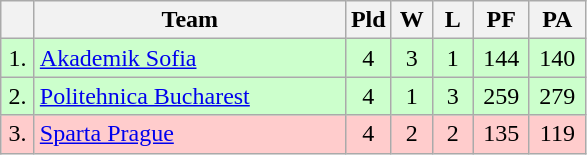<table class=wikitable style="text-align:center">
<tr>
<th width=15></th>
<th width=200>Team</th>
<th width=20>Pld</th>
<th width=20>W</th>
<th width=20>L</th>
<th width=30>PF</th>
<th width=30>PA</th>
</tr>
<tr style="background: #ccffcc;">
<td>1.</td>
<td align=left> <a href='#'>Akademik Sofia</a></td>
<td>4</td>
<td>3</td>
<td>1</td>
<td>144</td>
<td>140</td>
</tr>
<tr style="background: #ccffcc;">
<td>2.</td>
<td align=left> <a href='#'>Politehnica Bucharest</a></td>
<td>4</td>
<td>1</td>
<td>3</td>
<td>259</td>
<td>279</td>
</tr>
<tr style="background: #ffcccc;">
<td>3.</td>
<td align=left> <a href='#'>Sparta Prague</a></td>
<td>4</td>
<td>2</td>
<td>2</td>
<td>135</td>
<td>119</td>
</tr>
</table>
